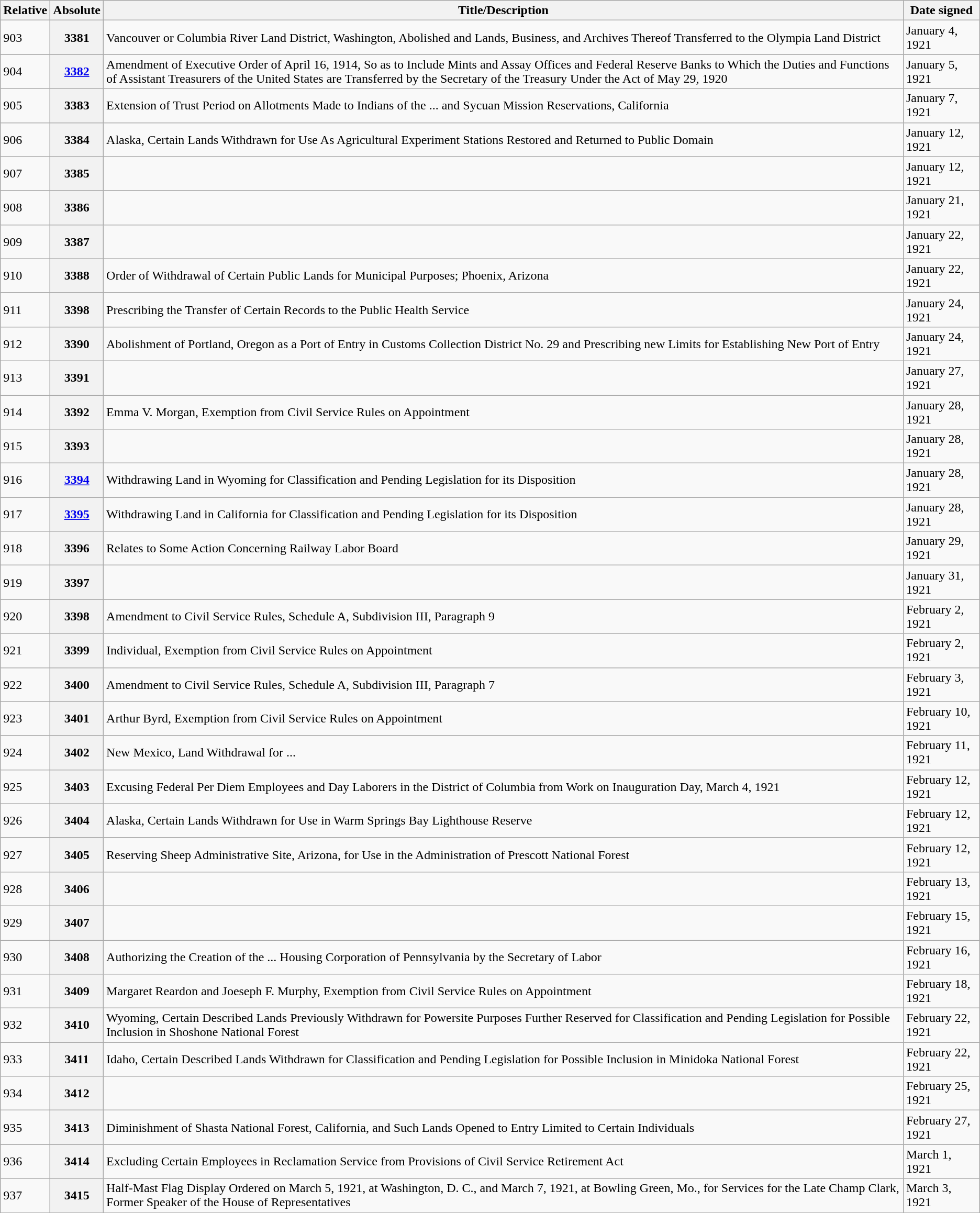<table class="wikitable">
<tr>
<th>Relative </th>
<th>Absolute </th>
<th>Title/Description</th>
<th>Date signed</th>
</tr>
<tr>
<td>903</td>
<th>3381</th>
<td>Vancouver or Columbia River Land District, Washington, Abolished and Lands, Business, and Archives Thereof Transferred to the Olympia Land District</td>
<td>January 4, 1921</td>
</tr>
<tr>
<td>904</td>
<th><a href='#'>3382</a></th>
<td>Amendment of Executive Order of April 16, 1914, So as to Include Mints and Assay Offices and Federal Reserve Banks to Which the Duties and Functions of Assistant Treasurers of the United States are Transferred by the Secretary of the Treasury Under the Act of May 29, 1920</td>
<td>January 5, 1921</td>
</tr>
<tr>
<td>905</td>
<th>3383</th>
<td>Extension of Trust Period on Allotments Made to Indians of the ... and Sycuan Mission Reservations, California</td>
<td>January 7, 1921</td>
</tr>
<tr>
<td>906</td>
<th>3384</th>
<td>Alaska, Certain Lands Withdrawn for Use As Agricultural Experiment Stations Restored and Returned to Public Domain</td>
<td>January 12, 1921</td>
</tr>
<tr>
<td>907</td>
<th>3385</th>
<td></td>
<td>January 12, 1921</td>
</tr>
<tr>
<td>908</td>
<th>3386</th>
<td></td>
<td>January 21, 1921</td>
</tr>
<tr>
<td>909</td>
<th>3387</th>
<td></td>
<td>January 22, 1921</td>
</tr>
<tr>
<td>910</td>
<th>3388</th>
<td>Order of Withdrawal of Certain Public Lands for Municipal Purposes; Phoenix, Arizona</td>
<td>January 22, 1921</td>
</tr>
<tr>
<td>911</td>
<th>3398</th>
<td>Prescribing the Transfer of Certain Records to the Public Health Service</td>
<td>January 24, 1921</td>
</tr>
<tr>
<td>912</td>
<th>3390</th>
<td>Abolishment of Portland, Oregon as a Port of Entry in Customs Collection District No. 29 and Prescribing new Limits for Establishing New Port of Entry</td>
<td>January 24, 1921</td>
</tr>
<tr>
<td>913</td>
<th>3391</th>
<td></td>
<td>January 27, 1921</td>
</tr>
<tr>
<td>914</td>
<th>3392</th>
<td>Emma V. Morgan, Exemption from Civil Service Rules on Appointment</td>
<td>January 28, 1921</td>
</tr>
<tr>
<td>915</td>
<th>3393</th>
<td></td>
<td>January 28, 1921</td>
</tr>
<tr>
<td>916</td>
<th><a href='#'>3394</a></th>
<td>Withdrawing Land in Wyoming for Classification and Pending Legislation for its Disposition</td>
<td>January 28, 1921</td>
</tr>
<tr>
<td>917</td>
<th><a href='#'>3395</a></th>
<td>Withdrawing Land in California for Classification and Pending Legislation for its Disposition</td>
<td>January 28, 1921</td>
</tr>
<tr>
<td>918</td>
<th>3396</th>
<td>Relates to Some Action Concerning Railway Labor Board</td>
<td>January 29, 1921</td>
</tr>
<tr>
<td>919</td>
<th>3397</th>
<td></td>
<td>January 31, 1921</td>
</tr>
<tr>
<td>920</td>
<th>3398</th>
<td>Amendment to Civil Service Rules, Schedule A, Subdivision III, Paragraph 9</td>
<td>February 2, 1921</td>
</tr>
<tr>
<td>921</td>
<th>3399</th>
<td>Individual, Exemption from Civil Service Rules on Appointment</td>
<td>February 2, 1921</td>
</tr>
<tr>
<td>922</td>
<th>3400</th>
<td>Amendment to Civil Service Rules, Schedule A, Subdivision III, Paragraph 7</td>
<td>February 3, 1921</td>
</tr>
<tr>
<td>923</td>
<th>3401</th>
<td>Arthur Byrd, Exemption from Civil Service Rules on Appointment</td>
<td>February 10, 1921</td>
</tr>
<tr>
<td>924</td>
<th>3402</th>
<td>New Mexico, Land Withdrawal for ...</td>
<td>February 11, 1921</td>
</tr>
<tr>
<td>925</td>
<th>3403</th>
<td>Excusing Federal Per Diem Employees and Day Laborers in the District of Columbia from Work on Inauguration Day, March 4, 1921</td>
<td>February 12, 1921</td>
</tr>
<tr>
<td>926</td>
<th>3404</th>
<td>Alaska, Certain Lands Withdrawn for Use in Warm Springs Bay Lighthouse Reserve</td>
<td>February 12, 1921</td>
</tr>
<tr>
<td>927</td>
<th>3405</th>
<td>Reserving Sheep Administrative Site, Arizona, for Use in the Administration of Prescott National Forest</td>
<td>February 12, 1921</td>
</tr>
<tr>
<td>928</td>
<th>3406</th>
<td></td>
<td>February 13, 1921</td>
</tr>
<tr>
<td>929</td>
<th>3407</th>
<td></td>
<td>February 15, 1921</td>
</tr>
<tr>
<td>930</td>
<th>3408</th>
<td>Authorizing the Creation of the ... Housing Corporation of Pennsylvania by the Secretary of Labor</td>
<td>February 16, 1921</td>
</tr>
<tr>
<td>931</td>
<th>3409</th>
<td>Margaret Reardon and Joeseph F. Murphy, Exemption from Civil Service Rules on Appointment</td>
<td>February 18, 1921</td>
</tr>
<tr>
<td>932</td>
<th>3410</th>
<td>Wyoming, Certain Described Lands Previously Withdrawn for Powersite Purposes Further Reserved for Classification and Pending Legislation for Possible Inclusion in Shoshone National Forest</td>
<td>February 22, 1921</td>
</tr>
<tr>
<td>933</td>
<th>3411</th>
<td>Idaho, Certain Described Lands Withdrawn for Classification and Pending Legislation for Possible Inclusion in Minidoka National Forest</td>
<td>February 22, 1921</td>
</tr>
<tr>
<td>934</td>
<th>3412</th>
<td></td>
<td>February 25, 1921</td>
</tr>
<tr>
<td>935</td>
<th>3413</th>
<td>Diminishment of Shasta National Forest, California, and Such Lands Opened to Entry Limited to Certain Individuals</td>
<td>February 27, 1921</td>
</tr>
<tr>
<td>936</td>
<th>3414</th>
<td>Excluding Certain Employees in Reclamation Service from Provisions of Civil Service Retirement Act</td>
<td>March 1, 1921</td>
</tr>
<tr>
<td>937</td>
<th>3415</th>
<td>Half-Mast Flag Display Ordered on March 5, 1921, at Washington, D. C., and March 7, 1921, at Bowling Green, Mo., for Services for the Late Champ Clark, Former Speaker of the House of Representatives</td>
<td>March 3, 1921</td>
</tr>
</table>
